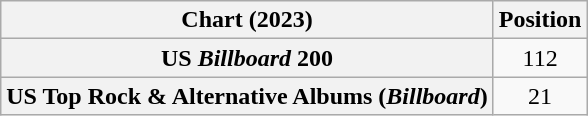<table class="wikitable sortable plainrowheaders" style="text-align:center">
<tr>
<th scope="col">Chart (2023)</th>
<th scope="col">Position</th>
</tr>
<tr>
<th scope="row">US <em>Billboard</em> 200</th>
<td>112</td>
</tr>
<tr>
<th scope="row">US Top Rock & Alternative Albums (<em>Billboard</em>)</th>
<td>21</td>
</tr>
</table>
